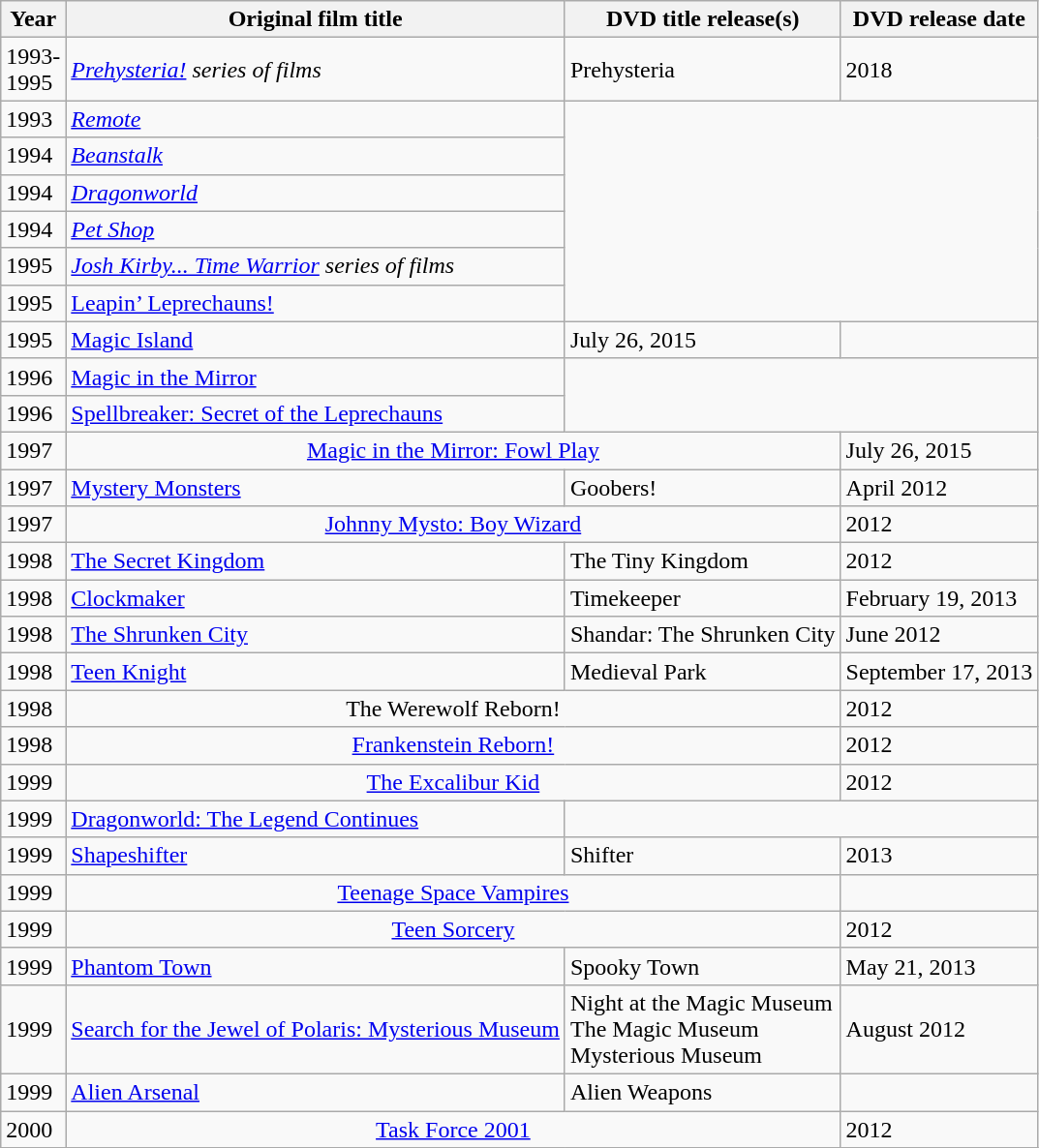<table class="wikitable">
<tr>
<th>Year</th>
<th>Original film title</th>
<th>DVD title release(s)</th>
<th>DVD release date</th>
</tr>
<tr>
<td>1993-<br>1995</td>
<td><em><a href='#'>Prehysteria!</a> series of films</em></td>
<td>Prehysteria</td>
<td>2018</td>
</tr>
<tr>
<td>1993</td>
<td><em><a href='#'>Remote</a></em></td>
</tr>
<tr>
<td>1994</td>
<td><em><a href='#'>Beanstalk</a></em></td>
</tr>
<tr>
<td>1994</td>
<td><em><a href='#'>Dragonworld</a></em></td>
</tr>
<tr>
<td>1994</td>
<td><em><a href='#'>Pet Shop</a></em></td>
</tr>
<tr>
<td>1995</td>
<td><em><a href='#'>Josh Kirby... Time Warrior</a> series of films</td>
</tr>
<tr>
<td>1995</td>
<td></em><a href='#'>Leapin’ Leprechauns!</a><em></td>
</tr>
<tr>
<td>1995</td>
<td></em><a href='#'>Magic Island</a><em></td>
<td>July 26, 2015</td>
<td></td>
</tr>
<tr>
<td>1996</td>
<td></em><a href='#'>Magic in the Mirror</a> <em></td>
</tr>
<tr>
<td>1996</td>
<td></em><a href='#'> Spellbreaker: Secret of the Leprechauns</a><em></td>
</tr>
<tr>
<td>1997</td>
<td colspan="2" style="text-align:center"></em><a href='#'>Magic in the Mirror: Fowl Play</a><em></td>
<td>July 26, 2015</td>
</tr>
<tr>
<td>1997</td>
<td></em><a href='#'>Mystery Monsters</a><em></td>
<td></em>Goobers!<em></td>
<td>April 2012</td>
</tr>
<tr>
<td>1997</td>
<td colspan="2" style="text-align:center"></em><a href='#'>Johnny Mysto: Boy Wizard</a><em></td>
<td>2012</td>
</tr>
<tr>
<td>1998</td>
<td></em><a href='#'>The Secret Kingdom</a><em></td>
<td></em>The Tiny Kingdom<em></td>
<td>2012</td>
</tr>
<tr>
<td>1998</td>
<td></em><a href='#'>Clockmaker</a><em></td>
<td></em>Timekeeper<em></td>
<td>February 19, 2013</td>
</tr>
<tr>
<td>1998</td>
<td></em><a href='#'>The Shrunken City</a><em></td>
<td></em>Shandar: The Shrunken City<em></td>
<td>June 2012</td>
</tr>
<tr>
<td>1998</td>
<td></em><a href='#'>Teen Knight</a><em></td>
<td></em>Medieval Park<em></td>
<td>September 17, 2013 </td>
</tr>
<tr>
<td>1998</td>
<td colspan="2" style="text-align:center"></em>The Werewolf Reborn!<em></td>
<td>2012</td>
</tr>
<tr>
<td>1998</td>
<td colspan="2" style="text-align:center"></em><a href='#'>Frankenstein Reborn!</a><em></td>
<td>2012</td>
</tr>
<tr>
<td>1999</td>
<td colspan="2" style="text-align:center"></em><a href='#'>The Excalibur Kid</a><em></td>
<td>2012</td>
</tr>
<tr>
<td>1999</td>
<td></em><a href='#'>Dragonworld: The Legend Continues</a><em></td>
</tr>
<tr>
<td>1999</td>
<td></em><a href='#'>Shapeshifter</a><em></td>
<td></em>Shifter<em></td>
<td>2013</td>
</tr>
<tr>
<td>1999</td>
<td colspan="2" style="text-align:center"></em><a href='#'>Teenage Space Vampires</a><em></td>
</tr>
<tr>
<td>1999</td>
<td colspan="2" style="text-align:center"></em><a href='#'>Teen Sorcery</a><em></td>
<td>2012</td>
</tr>
<tr>
<td>1999</td>
<td></em><a href='#'>Phantom Town</a><em></td>
<td></em>Spooky Town<em></td>
<td>May 21, 2013</td>
</tr>
<tr>
<td>1999</td>
<td></em><a href='#'>Search for the Jewel of Polaris: Mysterious Museum</a><em></td>
<td></em>Night at the Magic Museum<em> <br> </em>The Magic Museum<em> <br> </em>Mysterious Museum<em></td>
<td>August 2012</td>
</tr>
<tr>
<td>1999</td>
<td></em><a href='#'>Alien Arsenal</a><em></td>
<td></em>Alien Weapons<em></td>
</tr>
<tr>
<td>2000</td>
<td colspan="2" style="text-align:center"></em><a href='#'>Task Force 2001</a><em></td>
<td>2012</td>
</tr>
<tr>
</tr>
</table>
